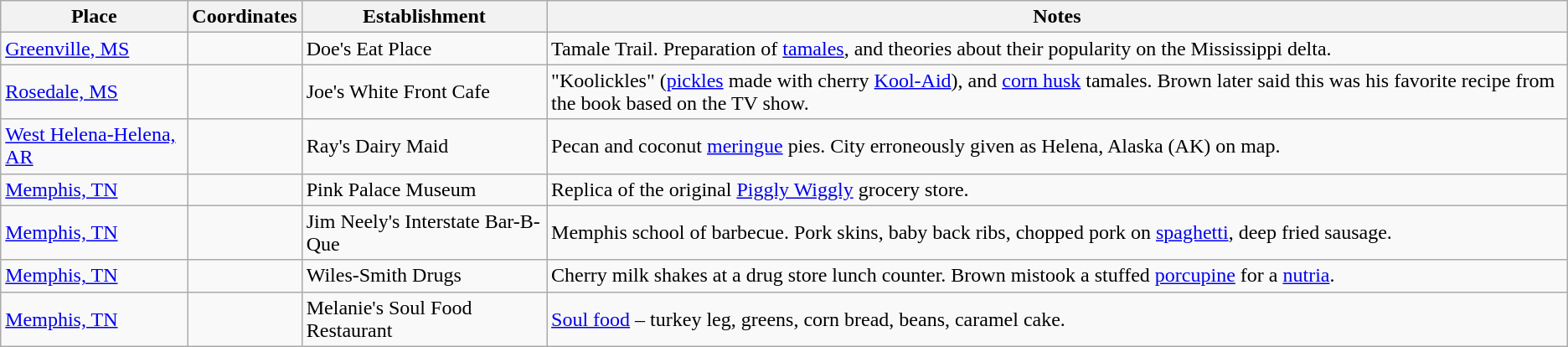<table class="wikitable">
<tr>
<th>Place</th>
<th>Coordinates</th>
<th>Establishment</th>
<th>Notes</th>
</tr>
<tr>
<td><a href='#'>Greenville, MS</a></td>
<td></td>
<td>Doe's Eat Place</td>
<td>Tamale Trail.  Preparation of <a href='#'>tamales</a>, and theories about their popularity on the Mississippi delta.</td>
</tr>
<tr>
<td><a href='#'>Rosedale, MS</a></td>
<td></td>
<td>Joe's White Front Cafe</td>
<td>"Koolickles" (<a href='#'>pickles</a> made with cherry <a href='#'>Kool-Aid</a>), and <a href='#'>corn husk</a> tamales. Brown later said this was his favorite recipe from the book based on the TV show.</td>
</tr>
<tr>
<td><a href='#'>West Helena-Helena, AR</a></td>
<td></td>
<td>Ray's Dairy Maid</td>
<td>Pecan and coconut <a href='#'>meringue</a> pies. City erroneously given as Helena, Alaska (AK) on map.</td>
</tr>
<tr>
<td><a href='#'>Memphis, TN</a></td>
<td></td>
<td>Pink Palace Museum</td>
<td>Replica of the original <a href='#'>Piggly Wiggly</a> grocery store.</td>
</tr>
<tr>
<td><a href='#'>Memphis, TN</a></td>
<td></td>
<td>Jim Neely's Interstate Bar-B-Que</td>
<td>Memphis school of barbecue. Pork skins, baby back ribs, chopped pork on <a href='#'>spaghetti</a>, deep fried sausage.</td>
</tr>
<tr>
<td><a href='#'>Memphis, TN</a></td>
<td></td>
<td>Wiles-Smith Drugs</td>
<td>Cherry milk shakes at a drug store lunch counter. Brown mistook a stuffed <a href='#'>porcupine</a> for a <a href='#'>nutria</a>.</td>
</tr>
<tr>
<td><a href='#'>Memphis, TN</a></td>
<td></td>
<td>Melanie's Soul Food Restaurant</td>
<td><a href='#'>Soul food</a> – turkey leg, greens, corn bread, beans, caramel cake.</td>
</tr>
</table>
